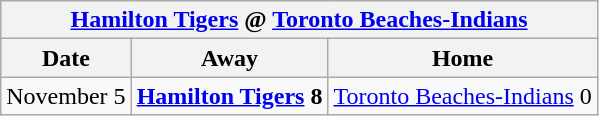<table class="wikitable">
<tr>
<th colspan="4"><a href='#'>Hamilton Tigers</a> @ <a href='#'>Toronto Beaches-</a><a href='#'>Indians</a></th>
</tr>
<tr>
<th>Date</th>
<th>Away</th>
<th>Home</th>
</tr>
<tr>
<td>November 5</td>
<td><strong><a href='#'>Hamilton Tigers</a> 8</strong></td>
<td><a href='#'>Toronto Beaches-</a><a href='#'>Indians</a> 0</td>
</tr>
</table>
